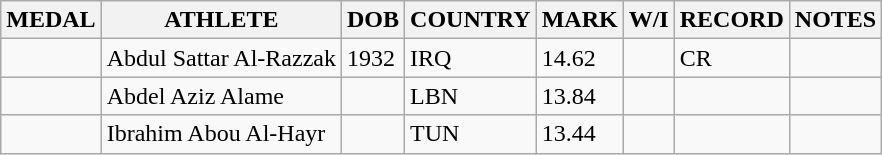<table class="wikitable">
<tr>
<th>MEDAL</th>
<th>ATHLETE</th>
<th>DOB</th>
<th>COUNTRY</th>
<th>MARK</th>
<th>W/I</th>
<th>RECORD</th>
<th>NOTES</th>
</tr>
<tr>
<td></td>
<td>Abdul Sattar Al-Razzak</td>
<td>1932</td>
<td>IRQ</td>
<td>14.62</td>
<td></td>
<td>CR</td>
<td></td>
</tr>
<tr>
<td></td>
<td>Abdel Aziz Alame</td>
<td></td>
<td>LBN</td>
<td>13.84</td>
<td></td>
<td></td>
<td></td>
</tr>
<tr>
<td></td>
<td>Ibrahim Abou Al-Hayr</td>
<td></td>
<td>TUN</td>
<td>13.44</td>
<td></td>
<td></td>
<td></td>
</tr>
</table>
